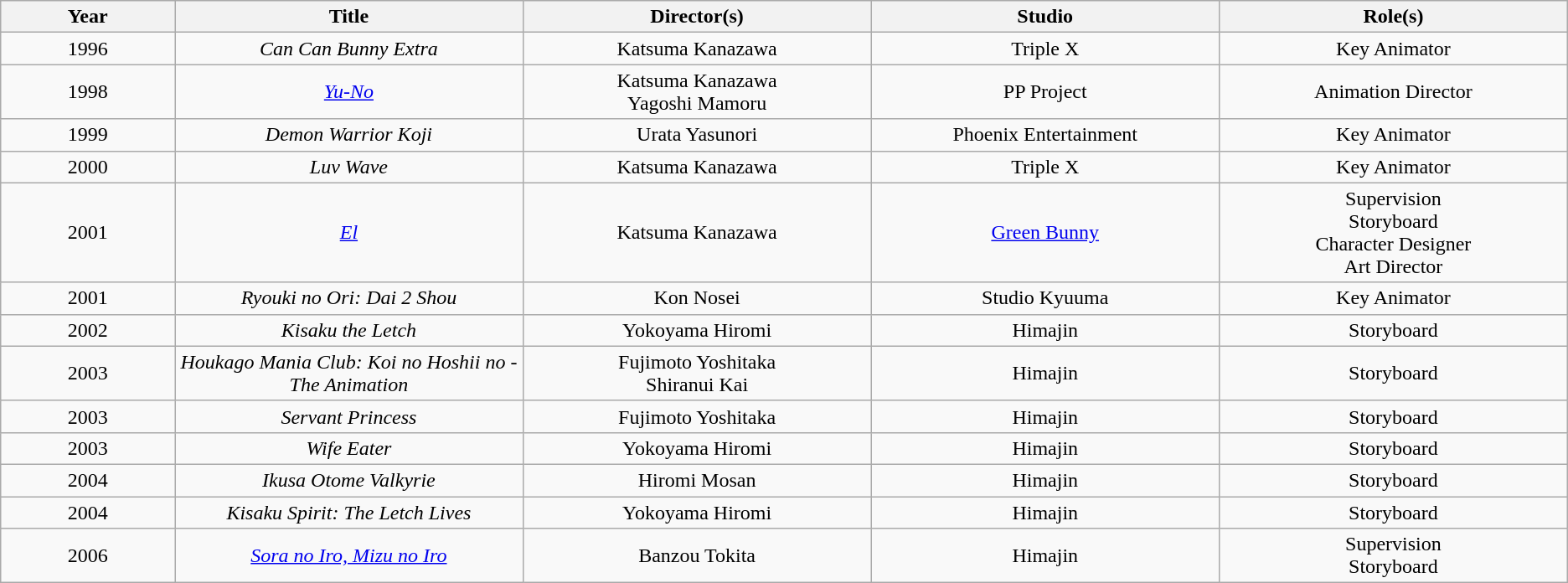<table class="wikitable sortable" style="text-align:center; margin=auto; ">
<tr>
<th scope="col" width=5%>Year</th>
<th scope="col" width=10%>Title</th>
<th scope="col" width=10%>Director(s)</th>
<th scope="col" width=10%>Studio</th>
<th scope="col" width=10%>Role(s)</th>
</tr>
<tr>
<td>1996</td>
<td><em>Can Can Bunny Extra</em></td>
<td>Katsuma Kanazawa</td>
<td>Triple X</td>
<td>Key Animator</td>
</tr>
<tr>
<td>1998</td>
<td><em><a href='#'>Yu-No</a></em></td>
<td>Katsuma Kanazawa<br>Yagoshi Mamoru</td>
<td>PP Project</td>
<td>Animation Director</td>
</tr>
<tr>
<td>1999</td>
<td><em>Demon Warrior Koji</em></td>
<td>Urata Yasunori</td>
<td>Phoenix Entertainment</td>
<td>Key Animator </td>
</tr>
<tr>
<td>2000</td>
<td><em>Luv Wave</em></td>
<td>Katsuma Kanazawa</td>
<td>Triple X</td>
<td>Key Animator </td>
</tr>
<tr>
<td>2001</td>
<td><em><a href='#'>El</a></em></td>
<td>Katsuma Kanazawa</td>
<td><a href='#'>Green Bunny</a></td>
<td>Supervision<br>Storyboard<br>Character Designer<br>Art Director</td>
</tr>
<tr>
<td>2001</td>
<td><em>Ryouki no Ori: Dai 2 Shou</em></td>
<td>Kon Nosei</td>
<td>Studio Kyuuma</td>
<td>Key Animator </td>
</tr>
<tr>
<td>2002</td>
<td><em>Kisaku the Letch</em></td>
<td>Yokoyama Hiromi</td>
<td>Himajin</td>
<td>Storyboard</td>
</tr>
<tr>
<td>2003</td>
<td><em>Houkago Mania Club: Koi no Hoshii no - The Animation	</em></td>
<td>Fujimoto Yoshitaka<br>Shiranui Kai</td>
<td>Himajin</td>
<td>Storyboard </td>
</tr>
<tr>
<td>2003</td>
<td><em>Servant Princess</em></td>
<td>Fujimoto Yoshitaka</td>
<td>Himajin</td>
<td>Storyboard </td>
</tr>
<tr>
<td>2003</td>
<td><em>Wife Eater</em></td>
<td>Yokoyama Hiromi</td>
<td>Himajin</td>
<td>Storyboard</td>
</tr>
<tr>
<td>2004</td>
<td><em>Ikusa Otome Valkyrie</em></td>
<td>Hiromi Mosan</td>
<td>Himajin</td>
<td>Storyboard</td>
</tr>
<tr>
<td>2004</td>
<td><em>Kisaku Spirit: The Letch Lives</em></td>
<td>Yokoyama Hiromi</td>
<td>Himajin</td>
<td>Storyboard </td>
</tr>
<tr>
<td>2006</td>
<td><em><a href='#'>Sora no Iro, Mizu no Iro</a></em></td>
<td>Banzou Tokita</td>
<td>Himajin</td>
<td>Supervision <br>Storyboard </td>
</tr>
</table>
